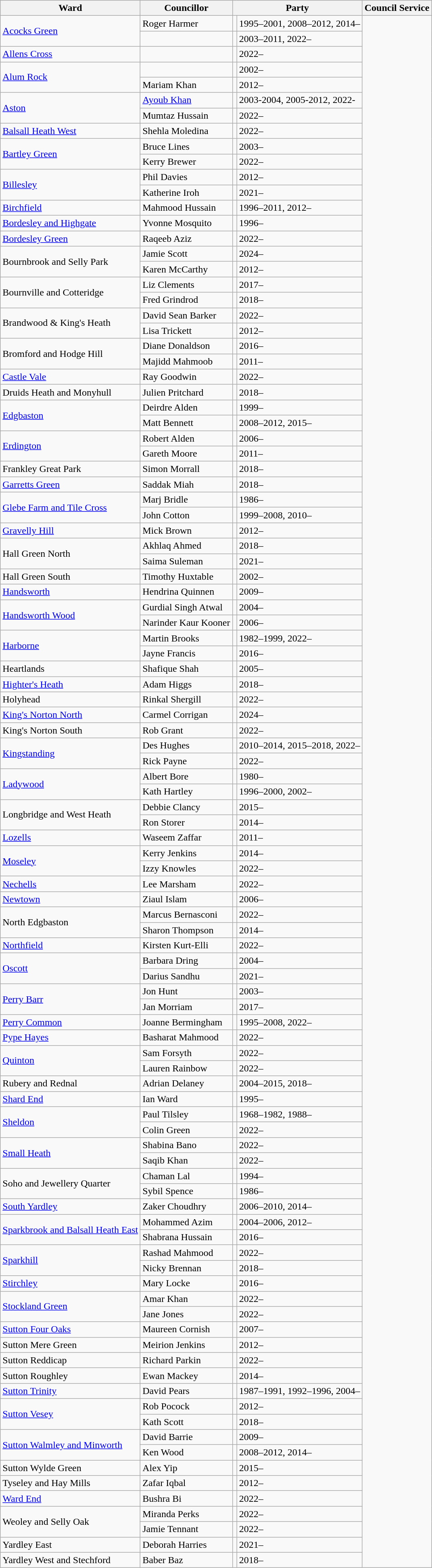<table class="wikitable sortable">
<tr>
<th>Ward</th>
<th>Councillor</th>
<th colspan=2>Party</th>
<th>Council Service</th>
</tr>
<tr>
<td rowspan="2"><a href='#'>Acocks Green</a></td>
<td>Roger Harmer</td>
<td></td>
<td>1995–2001, 2008–2012, 2014–</td>
</tr>
<tr>
<td></td>
<td></td>
<td>2003–2011, 2022–</td>
</tr>
<tr>
<td rowspan="1"><a href='#'>Allens Cross</a></td>
<td></td>
<td></td>
<td>2022–</td>
</tr>
<tr>
<td rowspan="2"><a href='#'>Alum Rock</a></td>
<td></td>
<td></td>
<td>2002–</td>
</tr>
<tr>
<td>Mariam Khan</td>
<td></td>
<td>2012–</td>
</tr>
<tr>
<td rowspan="2"><a href='#'>Aston</a></td>
<td><a href='#'>Ayoub Khan</a></td>
<td></td>
<td>2003-2004, 2005-2012, 2022-</td>
</tr>
<tr>
<td>Mumtaz Hussain</td>
<td></td>
<td>2022–</td>
</tr>
<tr>
<td rowspan="1"><a href='#'>Balsall Heath West</a></td>
<td>Shehla Moledina</td>
<td></td>
<td>2022–</td>
</tr>
<tr>
<td rowspan="2"><a href='#'>Bartley Green</a></td>
<td>Bruce Lines</td>
<td></td>
<td>2003–</td>
</tr>
<tr>
<td>Kerry Brewer</td>
<td></td>
<td>2022–</td>
</tr>
<tr>
<td rowspan="2"><a href='#'>Billesley</a></td>
<td>Phil Davies</td>
<td></td>
<td>2012–</td>
</tr>
<tr>
<td>Katherine Iroh</td>
<td></td>
<td>2021–</td>
</tr>
<tr>
<td rowspan="1"><a href='#'>Birchfield</a></td>
<td>Mahmood Hussain</td>
<td></td>
<td>1996–2011, 2012–</td>
</tr>
<tr>
<td rowspan="1"><a href='#'>Bordesley and Highgate</a></td>
<td>Yvonne Mosquito</td>
<td></td>
<td>1996–</td>
</tr>
<tr>
<td rowspan="1"><a href='#'>Bordesley Green</a></td>
<td>Raqeeb Aziz</td>
<td></td>
<td>2022–</td>
</tr>
<tr>
<td rowspan="2">Bournbrook and Selly Park</td>
<td>Jamie Scott</td>
<td></td>
<td>2024–</td>
</tr>
<tr>
<td>Karen McCarthy</td>
<td></td>
<td>2012–</td>
</tr>
<tr>
<td rowspan="2">Bournville and Cotteridge</td>
<td>Liz Clements</td>
<td></td>
<td>2017–</td>
</tr>
<tr>
<td>Fred Grindrod</td>
<td></td>
<td>2018–</td>
</tr>
<tr>
<td rowspan="2">Brandwood & King's Heath</td>
<td>David Sean Barker</td>
<td></td>
<td>2022–</td>
</tr>
<tr>
<td>Lisa Trickett</td>
<td></td>
<td>2012–</td>
</tr>
<tr>
<td rowspan="2">Bromford and Hodge Hill</td>
<td>Diane Donaldson</td>
<td></td>
<td>2016–</td>
</tr>
<tr>
<td>Majidd Mahmoob</td>
<td></td>
<td>2011–</td>
</tr>
<tr>
<td rowspan="1"><a href='#'>Castle Vale</a></td>
<td>Ray Goodwin</td>
<td></td>
<td>2022–</td>
</tr>
<tr>
<td rowspan="1">Druids Heath and Monyhull</td>
<td>Julien Pritchard</td>
<td></td>
<td>2018–</td>
</tr>
<tr>
<td rowspan="2"><a href='#'>Edgbaston</a></td>
<td>Deirdre Alden</td>
<td></td>
<td>1999–</td>
</tr>
<tr>
<td>Matt Bennett</td>
<td></td>
<td>2008–2012, 2015–</td>
</tr>
<tr>
<td rowspan="2"><a href='#'>Erdington</a></td>
<td>Robert Alden</td>
<td></td>
<td>2006–</td>
</tr>
<tr>
<td>Gareth Moore</td>
<td></td>
<td>2011–</td>
</tr>
<tr>
<td rowspan="1">Frankley Great Park</td>
<td>Simon Morrall</td>
<td></td>
<td>2018–</td>
</tr>
<tr>
<td rowspan="1"><a href='#'>Garretts Green</a></td>
<td>Saddak Miah</td>
<td></td>
<td>2018–</td>
</tr>
<tr>
<td rowspan="2"><a href='#'>Glebe Farm and Tile Cross</a></td>
<td>Marj Bridle</td>
<td></td>
<td>1986–</td>
</tr>
<tr>
<td>John Cotton</td>
<td></td>
<td>1999–2008, 2010–</td>
</tr>
<tr>
<td rowspan="1"><a href='#'>Gravelly Hill</a></td>
<td>Mick Brown</td>
<td></td>
<td>2012–</td>
</tr>
<tr>
<td rowspan="2">Hall Green North</td>
<td>Akhlaq Ahmed</td>
<td></td>
<td>2018–</td>
</tr>
<tr>
<td>Saima Suleman</td>
<td></td>
<td>2021–</td>
</tr>
<tr>
<td rowspan="1">Hall Green South</td>
<td>Timothy Huxtable</td>
<td></td>
<td>2002–</td>
</tr>
<tr>
<td rowspan="1"><a href='#'>Handsworth</a></td>
<td>Hendrina Quinnen</td>
<td></td>
<td>2009–</td>
</tr>
<tr>
<td rowspan="2"><a href='#'>Handsworth Wood</a></td>
<td>Gurdial Singh Atwal</td>
<td></td>
<td>2004–</td>
</tr>
<tr>
<td>Narinder Kaur Kooner</td>
<td></td>
<td>2006–</td>
</tr>
<tr>
<td rowspan="2"><a href='#'>Harborne</a></td>
<td>Martin Brooks</td>
<td></td>
<td>1982–1999, 2022–</td>
</tr>
<tr>
<td>Jayne Francis</td>
<td></td>
<td>2016–</td>
</tr>
<tr>
<td rowspan="1">Heartlands</td>
<td>Shafique Shah</td>
<td></td>
<td>2005–</td>
</tr>
<tr>
<td rowspan="1"><a href='#'>Highter's Heath</a></td>
<td>Adam Higgs</td>
<td></td>
<td>2018–</td>
</tr>
<tr>
<td rowspan="1">Holyhead</td>
<td>Rinkal Shergill</td>
<td></td>
<td>2022–</td>
</tr>
<tr>
<td rowspan="1"><a href='#'>King's Norton North</a></td>
<td>Carmel Corrigan</td>
<td></td>
<td>2024–</td>
</tr>
<tr>
<td rowspan="1">King's Norton South</td>
<td>Rob Grant</td>
<td></td>
<td>2022–</td>
</tr>
<tr>
<td rowspan="2"><a href='#'>Kingstanding</a></td>
<td>Des Hughes</td>
<td></td>
<td>2010–2014, 2015–2018, 2022–</td>
</tr>
<tr>
<td>Rick Payne</td>
<td></td>
<td>2022–</td>
</tr>
<tr>
<td rowspan="2"><a href='#'>Ladywood</a></td>
<td>Albert Bore</td>
<td></td>
<td>1980–</td>
</tr>
<tr>
<td>Kath Hartley</td>
<td></td>
<td>1996–2000, 2002–</td>
</tr>
<tr>
<td rowspan="2">Longbridge and West Heath</td>
<td>Debbie Clancy</td>
<td></td>
<td>2015–</td>
</tr>
<tr>
<td>Ron Storer</td>
<td></td>
<td>2014–</td>
</tr>
<tr>
<td rowspan="1"><a href='#'>Lozells</a></td>
<td>Waseem Zaffar</td>
<td></td>
<td>2011–</td>
</tr>
<tr>
<td rowspan="2"><a href='#'>Moseley</a></td>
<td>Kerry Jenkins</td>
<td></td>
<td>2014–</td>
</tr>
<tr>
<td>Izzy Knowles</td>
<td></td>
<td>2022–</td>
</tr>
<tr>
<td rowspan="1"><a href='#'>Nechells</a></td>
<td>Lee Marsham</td>
<td></td>
<td>2022–</td>
</tr>
<tr>
<td rowspan="1"><a href='#'>Newtown</a></td>
<td>Ziaul Islam</td>
<td></td>
<td>2006–</td>
</tr>
<tr>
<td rowspan="2">North Edgbaston</td>
<td>Marcus Bernasconi</td>
<td></td>
<td>2022–</td>
</tr>
<tr>
<td>Sharon Thompson</td>
<td></td>
<td>2014–</td>
</tr>
<tr>
<td rowspan="1"><a href='#'>Northfield</a></td>
<td>Kirsten Kurt-Elli</td>
<td></td>
<td>2022–</td>
</tr>
<tr>
<td rowspan="2"><a href='#'>Oscott</a></td>
<td>Barbara Dring</td>
<td></td>
<td>2004–</td>
</tr>
<tr>
<td>Darius Sandhu</td>
<td></td>
<td>2021–</td>
</tr>
<tr>
<td rowspan="2"><a href='#'>Perry Barr</a></td>
<td>Jon Hunt</td>
<td></td>
<td>2003–</td>
</tr>
<tr>
<td>Jan Morriam</td>
<td></td>
<td>2017–</td>
</tr>
<tr>
<td rowspan="1"><a href='#'>Perry Common</a></td>
<td>Joanne Bermingham</td>
<td></td>
<td>1995–2008, 2022–</td>
</tr>
<tr>
<td rowspan="1"><a href='#'>Pype Hayes</a></td>
<td>Basharat Mahmood</td>
<td></td>
<td>2022–</td>
</tr>
<tr>
<td rowspan="2"><a href='#'>Quinton</a></td>
<td>Sam Forsyth</td>
<td></td>
<td>2022–</td>
</tr>
<tr>
<td>Lauren Rainbow</td>
<td></td>
<td>2022–</td>
</tr>
<tr>
<td rowspan="1">Rubery and Rednal</td>
<td>Adrian Delaney</td>
<td></td>
<td>2004–2015, 2018–</td>
</tr>
<tr>
<td rowspan="1"><a href='#'>Shard End</a></td>
<td>Ian Ward</td>
<td></td>
<td>1995–</td>
</tr>
<tr>
<td rowspan="2"><a href='#'>Sheldon</a></td>
<td>Paul Tilsley</td>
<td></td>
<td>1968–1982, 1988–</td>
</tr>
<tr>
<td>Colin Green</td>
<td></td>
<td>2022–</td>
</tr>
<tr>
<td rowspan="2"><a href='#'>Small Heath</a></td>
<td>Shabina Bano</td>
<td></td>
<td>2022–</td>
</tr>
<tr>
<td>Saqib Khan</td>
<td></td>
<td>2022–</td>
</tr>
<tr>
<td rowspan="2">Soho and Jewellery Quarter</td>
<td>Chaman Lal</td>
<td></td>
<td>1994–</td>
</tr>
<tr>
<td>Sybil Spence</td>
<td></td>
<td>1986–</td>
</tr>
<tr>
<td rowspan="1"><a href='#'>South Yardley</a></td>
<td>Zaker Choudhry</td>
<td></td>
<td>2006–2010, 2014–</td>
</tr>
<tr>
<td rowspan="2"><a href='#'>Sparkbrook and Balsall Heath East</a></td>
<td>Mohammed Azim</td>
<td></td>
<td>2004–2006, 2012–</td>
</tr>
<tr>
<td>Shabrana Hussain</td>
<td></td>
<td>2016–</td>
</tr>
<tr>
<td rowspan="2"><a href='#'>Sparkhill</a></td>
<td>Rashad Mahmood</td>
<td></td>
<td>2022–</td>
</tr>
<tr>
<td>Nicky Brennan</td>
<td></td>
<td>2018–</td>
</tr>
<tr>
<td rowspan="1"><a href='#'>Stirchley</a></td>
<td>Mary Locke</td>
<td></td>
<td>2016–</td>
</tr>
<tr>
<td rowspan="2"><a href='#'>Stockland Green</a></td>
<td>Amar Khan</td>
<td></td>
<td>2022–</td>
</tr>
<tr>
<td>Jane Jones</td>
<td></td>
<td>2022–</td>
</tr>
<tr>
<td rowspan="1"><a href='#'>Sutton Four Oaks</a></td>
<td>Maureen Cornish</td>
<td></td>
<td>2007–</td>
</tr>
<tr>
<td rowspan="1">Sutton Mere Green</td>
<td>Meirion Jenkins</td>
<td></td>
<td>2012–</td>
</tr>
<tr>
<td rowspan="1">Sutton Reddicap</td>
<td>Richard Parkin</td>
<td></td>
<td>2022–</td>
</tr>
<tr>
<td rowspan="1">Sutton Roughley</td>
<td>Ewan Mackey</td>
<td></td>
<td>2014–</td>
</tr>
<tr>
<td rowspan="1"><a href='#'>Sutton Trinity</a></td>
<td>David Pears</td>
<td></td>
<td>1987–1991, 1992–1996, 2004–</td>
</tr>
<tr>
<td rowspan="2"><a href='#'>Sutton Vesey</a></td>
<td>Rob Pocock</td>
<td></td>
<td>2012–</td>
</tr>
<tr>
<td>Kath Scott</td>
<td></td>
<td>2018–</td>
</tr>
<tr>
<td rowspan="2"><a href='#'>Sutton Walmley and Minworth</a></td>
<td>David Barrie</td>
<td></td>
<td>2009–</td>
</tr>
<tr>
<td>Ken Wood</td>
<td></td>
<td>2008–2012, 2014–</td>
</tr>
<tr>
<td rowspan="1">Sutton Wylde Green</td>
<td>Alex Yip</td>
<td></td>
<td>2015–</td>
</tr>
<tr>
<td rowspan="1">Tyseley and Hay Mills</td>
<td>Zafar Iqbal</td>
<td></td>
<td>2012–</td>
</tr>
<tr>
<td rowspan="1"><a href='#'>Ward End</a></td>
<td>Bushra Bi</td>
<td></td>
<td>2022–</td>
</tr>
<tr>
<td rowspan="2">Weoley and Selly Oak</td>
<td>Miranda Perks</td>
<td></td>
<td>2022–</td>
</tr>
<tr>
<td>Jamie Tennant</td>
<td></td>
<td>2022–</td>
</tr>
<tr>
<td rowspan="1">Yardley East</td>
<td>Deborah Harries</td>
<td></td>
<td>2021–</td>
</tr>
<tr>
<td rowspan="1">Yardley West and Stechford</td>
<td>Baber Baz</td>
<td></td>
<td>2018–</td>
</tr>
</table>
